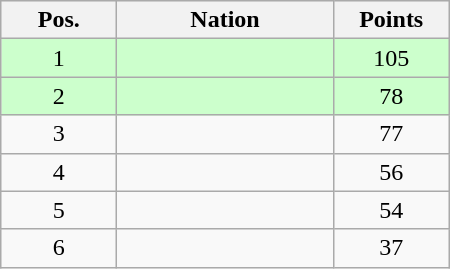<table class="wikitable gauche" cellspacing="1" style="width:300px;">
<tr style="background:#efefef; text-align:center;">
<th style="width:70px;">Pos.</th>
<th>Nation</th>
<th style="width:70px;">Points</th>
</tr>
<tr style="vertical-align:top; text-align:center; background:#ccffcc;">
<td>1</td>
<td style="text-align:left;"></td>
<td>105</td>
</tr>
<tr style="vertical-align:top; text-align:center; background:#ccffcc;">
<td>2</td>
<td style="text-align:left;"></td>
<td>78</td>
</tr>
<tr style="vertical-align:top; text-align:center;">
<td>3</td>
<td style="text-align:left;"></td>
<td>77</td>
</tr>
<tr style="vertical-align:top; text-align:center;">
<td>4</td>
<td style="text-align:left;"></td>
<td>56</td>
</tr>
<tr style="vertical-align:top; text-align:center;">
<td>5</td>
<td style="text-align:left;"></td>
<td>54</td>
</tr>
<tr style="vertical-align:top; text-align:center;">
<td>6</td>
<td style="text-align:left;"></td>
<td>37</td>
</tr>
</table>
